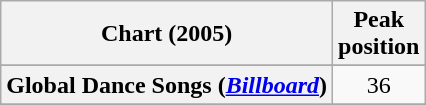<table class="wikitable sortable plainrowheaders" style="text-align:center">
<tr>
<th scope="col">Chart (2005)</th>
<th scope="col">Peak<br>position</th>
</tr>
<tr>
</tr>
<tr>
<th scope="row">Global Dance Songs (<em><a href='#'>Billboard</a></em>)</th>
<td align="center">36</td>
</tr>
<tr>
</tr>
<tr>
</tr>
</table>
